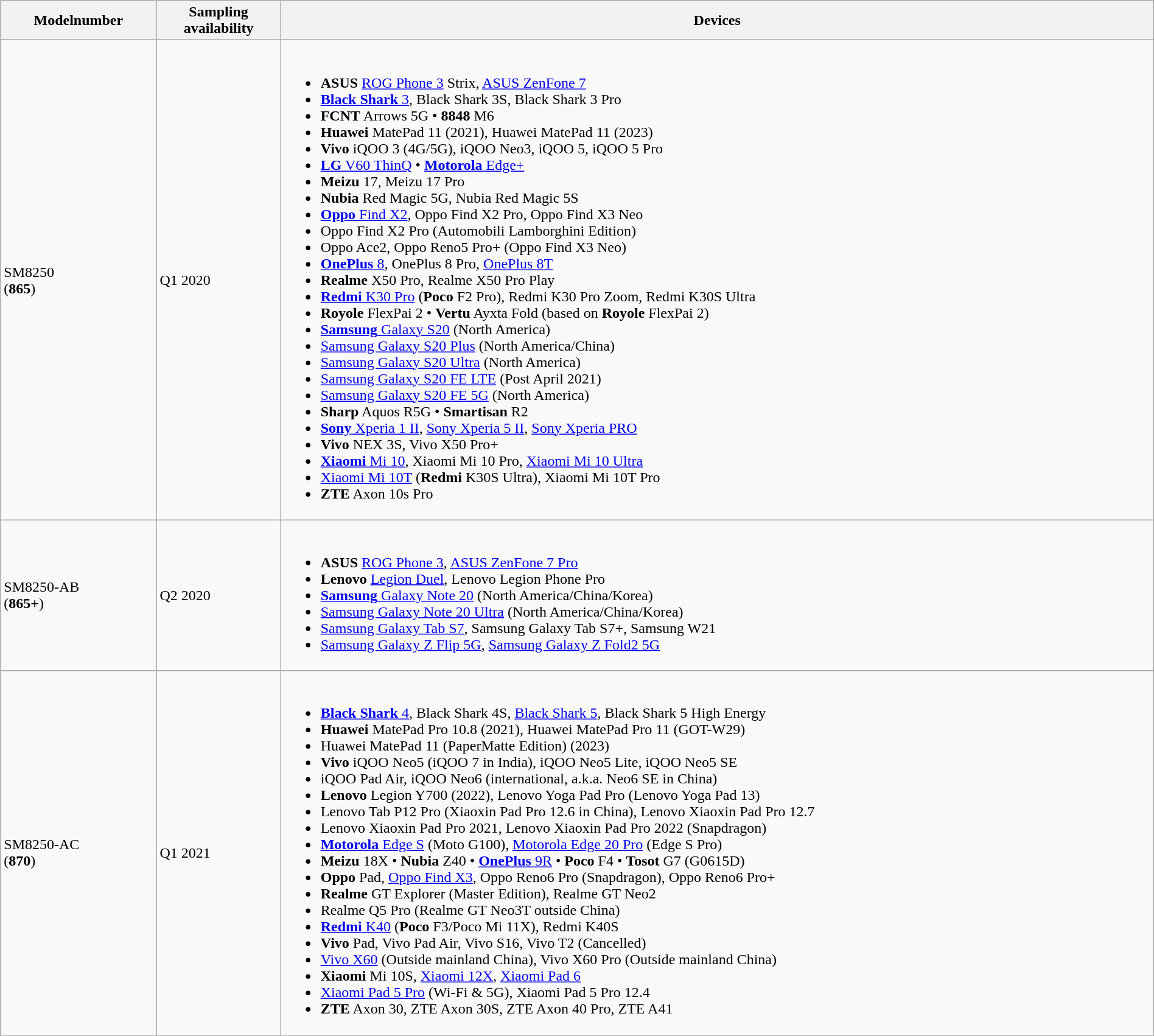<table class="wikitable" style="width:100%">
<tr>
<th>Modelnumber</th>
<th>Sampling<br>availability</th>
<th>Devices</th>
</tr>
<tr>
<td>SM8250 <br>(<strong>865</strong>)</td>
<td>Q1 2020</td>
<td><br><ul><li><strong>ASUS</strong> <a href='#'>ROG Phone 3</a> Strix, <a href='#'>ASUS ZenFone 7</a></li><li><a href='#'><strong>Black Shark</strong> 3</a>, Black Shark 3S, Black Shark 3 Pro</li><li><strong>FCNT</strong> Arrows 5G • <strong>8848</strong> M6</li><li><strong>Huawei</strong> MatePad 11 (2021), Huawei MatePad 11 (2023)</li><li><strong>Vivo</strong> iQOO 3 (4G/5G), iQOO Neo3, iQOO 5, iQOO 5 Pro</li><li><a href='#'><strong>LG</strong> V60 ThinQ</a> • <a href='#'><strong>Motorola</strong> Edge+</a></li><li><strong>Meizu</strong> 17, Meizu 17 Pro</li><li><strong>Nubia</strong> Red Magic 5G, Nubia Red Magic 5S</li><li><a href='#'><strong>Oppo</strong> Find X2</a>, Oppo Find X2 Pro, Oppo Find X3 Neo</li><li>Oppo Find X2 Pro (Automobili Lamborghini Edition)</li><li>Oppo Ace2, Oppo Reno5 Pro+ (Oppo Find X3 Neo)</li><li><a href='#'><strong>OnePlus</strong> 8</a>, OnePlus 8 Pro, <a href='#'>OnePlus 8T</a></li><li><strong>Realme</strong> X50 Pro, Realme X50 Pro Play</li><li><a href='#'><strong>Redmi</strong> K30 Pro</a> (<strong>Poco</strong> F2 Pro), Redmi K30 Pro Zoom, Redmi K30S Ultra </li><li><strong>Royole</strong> FlexPai 2 • <strong>Vertu</strong> Ayxta Fold (based on <strong>Royole</strong> FlexPai 2)</li><li><a href='#'><strong>Samsung</strong> Galaxy S20</a> (North America)</li><li><a href='#'>Samsung Galaxy S20 Plus</a> (North America/China)</li><li><a href='#'>Samsung Galaxy S20 Ultra</a> (North America)</li><li><a href='#'>Samsung Galaxy S20 FE LTE</a> (Post April 2021)</li><li><a href='#'>Samsung Galaxy S20 FE 5G</a> (North America)</li><li><strong>Sharp</strong> Aquos R5G • <strong>Smartisan</strong> R2</li><li><a href='#'><strong>Sony</strong> Xperia 1 II</a>, <a href='#'>Sony Xperia 5 II</a>, <a href='#'>Sony Xperia PRO</a></li><li><strong>Vivo</strong> NEX 3S, Vivo X50 Pro+</li><li><a href='#'><strong>Xiaomi</strong> Mi 10</a>, Xiaomi Mi 10 Pro, <a href='#'>Xiaomi Mi 10 Ultra</a></li><li><a href='#'>Xiaomi Mi 10T</a> (<strong>Redmi</strong> K30S Ultra), Xiaomi Mi 10T Pro</li><li><strong>ZTE</strong> Axon 10s Pro</li></ul></td>
</tr>
<tr>
<td>SM8250-AB <br>(<strong>865+</strong>)</td>
<td>Q2 2020</td>
<td><br><ul><li><strong>ASUS</strong> <a href='#'>ROG Phone 3</a>, <a href='#'>ASUS ZenFone 7 Pro</a></li><li><strong>Lenovo</strong> <a href='#'>Legion Duel</a>, Lenovo Legion Phone Pro</li><li><a href='#'><strong>Samsung</strong> Galaxy Note 20</a> (North America/China/Korea)</li><li><a href='#'>Samsung Galaxy Note 20 Ultra</a> (North America/China/Korea)</li><li><a href='#'>Samsung Galaxy Tab S7</a>, Samsung Galaxy Tab S7+, Samsung W21</li><li><a href='#'>Samsung Galaxy Z Flip 5G</a>, <a href='#'>Samsung Galaxy Z Fold2 5G</a></li></ul></td>
</tr>
<tr>
<td>SM8250-AC <br>(<strong>870</strong>)</td>
<td>Q1 2021</td>
<td><br><ul><li><a href='#'><strong>Black Shark</strong> 4</a>, Black Shark 4S, <a href='#'>Black Shark 5</a>, Black Shark 5 High Energy</li><li><strong>Huawei</strong> MatePad Pro 10.8 (2021), Huawei MatePad Pro 11 (GOT-W29)</li><li>Huawei MatePad 11 (PaperMatte Edition) (2023)</li><li><strong>Vivo</strong> iQOO Neo5 (iQOO 7 in India), iQOO Neo5 Lite, iQOO Neo5 SE</li><li>iQOO Pad Air, iQOO Neo6 (international, a.k.a. Neo6 SE in China)</li><li><strong>Lenovo</strong> Legion Y700 (2022), Lenovo Yoga Pad Pro (Lenovo Yoga Pad 13)</li><li>Lenovo Tab P12 Pro (Xiaoxin Pad Pro 12.6 in China), Lenovo Xiaoxin Pad Pro 12.7</li><li>Lenovo Xiaoxin Pad Pro 2021, Lenovo Xiaoxin Pad Pro 2022 (Snapdragon)</li><li><a href='#'><strong>Motorola</strong> Edge S</a> (Moto G100), <a href='#'>Motorola Edge 20 Pro</a> (Edge S Pro)</li><li><strong>Meizu</strong> 18X • <strong>Nubia</strong> Z40 • <a href='#'><strong>OnePlus</strong> 9R</a> • <strong>Poco</strong> F4 • <strong>Tosot</strong> G7 (G0615D)</li><li><strong>Oppo</strong> Pad, <a href='#'>Oppo Find X3</a>, Oppo Reno6 Pro (Snapdragon), Oppo Reno6 Pro+</li><li><strong>Realme</strong> GT Explorer (Master Edition), Realme GT Neo2</li><li>Realme Q5 Pro (Realme GT Neo3T outside China)</li><li><a href='#'><strong>Redmi</strong> K40</a> (<strong>Poco</strong> F3/Poco Mi 11X), Redmi K40S</li><li><strong>Vivo</strong> Pad, Vivo Pad Air, Vivo S16, Vivo T2 (Cancelled)</li><li><a href='#'>Vivo X60</a> (Outside mainland China), Vivo X60 Pro (Outside mainland China)</li><li><strong>Xiaomi</strong> Mi 10S, <a href='#'>Xiaomi 12X</a>, <a href='#'>Xiaomi Pad 6</a></li><li><a href='#'>Xiaomi Pad 5 Pro</a> (Wi-Fi & 5G), Xiaomi Pad 5 Pro 12.4</li><li><strong>ZTE</strong> Axon 30, ZTE Axon 30S, ZTE Axon 40 Pro, ZTE A41</li></ul></td>
</tr>
<tr>
</tr>
</table>
